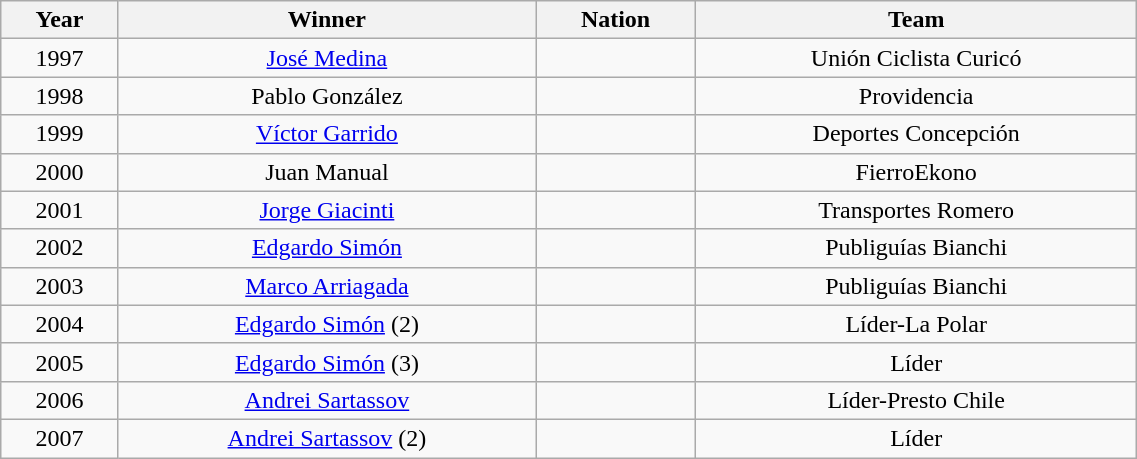<table class="wikitable sortable"  style="width:60%;">
<tr align=center>
<th>Year</th>
<th>Winner</th>
<th>Nation</th>
<th>Team</th>
</tr>
<tr align=center>
<td>1997</td>
<td><a href='#'>José Medina</a></td>
<td></td>
<td>Unión Ciclista Curicó</td>
</tr>
<tr align=center>
<td>1998</td>
<td>Pablo González</td>
<td></td>
<td>Providencia</td>
</tr>
<tr align=center>
<td>1999</td>
<td><a href='#'>Víctor Garrido</a></td>
<td></td>
<td>Deportes Concepción</td>
</tr>
<tr align=center>
<td>2000</td>
<td>Juan Manual</td>
<td></td>
<td>FierroEkono</td>
</tr>
<tr align=center>
<td>2001</td>
<td><a href='#'>Jorge Giacinti</a></td>
<td></td>
<td>Transportes Romero</td>
</tr>
<tr align=center>
<td>2002</td>
<td><a href='#'>Edgardo Simón</a></td>
<td></td>
<td>Publiguías Bianchi</td>
</tr>
<tr align=center>
<td>2003</td>
<td><a href='#'>Marco Arriagada</a></td>
<td></td>
<td>Publiguías Bianchi</td>
</tr>
<tr align=center>
<td>2004</td>
<td><a href='#'>Edgardo Simón</a> (2)</td>
<td></td>
<td>Líder-La Polar</td>
</tr>
<tr align=center>
<td>2005</td>
<td><a href='#'>Edgardo Simón</a> (3)</td>
<td></td>
<td>Líder</td>
</tr>
<tr align=center>
<td>2006</td>
<td><a href='#'>Andrei Sartassov</a></td>
<td></td>
<td>Líder-Presto Chile</td>
</tr>
<tr align=center>
<td>2007</td>
<td><a href='#'>Andrei Sartassov</a> (2)</td>
<td></td>
<td>Líder</td>
</tr>
</table>
